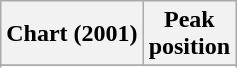<table class="wikitable sortable plainrowheaders">
<tr>
<th>Chart (2001)</th>
<th>Peak<br>position</th>
</tr>
<tr>
</tr>
<tr>
</tr>
<tr>
</tr>
</table>
